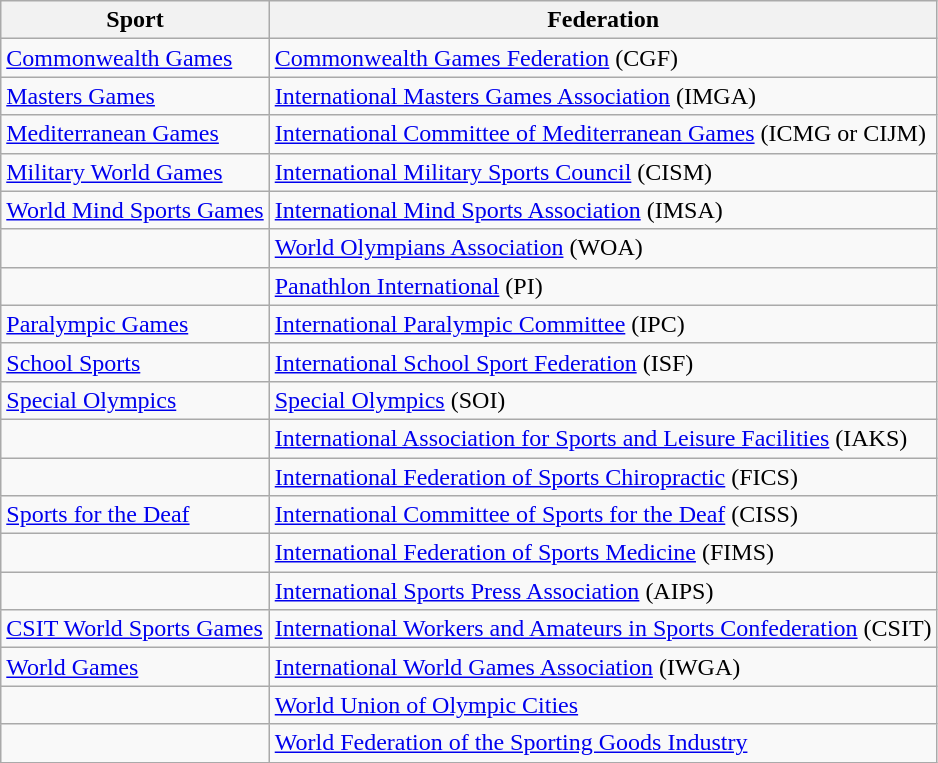<table class="wikitable sortable Sortable">
<tr>
<th>Sport</th>
<th>Federation</th>
</tr>
<tr>
<td><a href='#'>Commonwealth Games</a></td>
<td><a href='#'>Commonwealth Games Federation</a> (CGF)</td>
</tr>
<tr>
<td><a href='#'>Masters Games</a></td>
<td><a href='#'>International Masters Games Association</a> (IMGA)</td>
</tr>
<tr>
<td><a href='#'>Mediterranean Games</a></td>
<td><a href='#'>International Committee of Mediterranean Games</a> (ICMG or CIJM)</td>
</tr>
<tr>
<td><a href='#'>Military World Games</a></td>
<td><a href='#'>International Military Sports Council</a>   (CISM)</td>
</tr>
<tr>
<td><a href='#'>World Mind Sports Games</a></td>
<td><a href='#'>International Mind Sports Association</a> (IMSA)</td>
</tr>
<tr>
<td></td>
<td><a href='#'>World Olympians Association</a> (WOA)</td>
</tr>
<tr>
<td></td>
<td><a href='#'>Panathlon International</a> (PI)</td>
</tr>
<tr>
<td><a href='#'>Paralympic Games</a></td>
<td><a href='#'>International Paralympic Committee</a> (IPC)</td>
</tr>
<tr>
<td><a href='#'>School Sports</a></td>
<td><a href='#'>International School Sport Federation</a> (ISF)</td>
</tr>
<tr>
<td><a href='#'>Special Olympics</a></td>
<td><a href='#'>Special Olympics</a> (SOI)</td>
</tr>
<tr>
<td></td>
<td><a href='#'>International Association for Sports and Leisure Facilities</a> (IAKS)</td>
</tr>
<tr>
<td></td>
<td><a href='#'>International Federation of Sports Chiropractic</a>   (FICS)</td>
</tr>
<tr>
<td><a href='#'>Sports for the Deaf</a></td>
<td><a href='#'>International Committee of Sports for the Deaf</a> (CISS)</td>
</tr>
<tr>
<td></td>
<td><a href='#'>International Federation of Sports Medicine</a> (FIMS)</td>
</tr>
<tr>
<td></td>
<td><a href='#'>International Sports Press Association</a> (AIPS)</td>
</tr>
<tr>
<td><a href='#'>CSIT World Sports Games</a></td>
<td><a href='#'>International Workers and Amateurs in Sports Confederation</a> (CSIT)</td>
</tr>
<tr>
<td><a href='#'>World Games</a></td>
<td><a href='#'>International World Games Association</a> (IWGA)</td>
</tr>
<tr>
<td></td>
<td><a href='#'>World Union of Olympic Cities</a></td>
</tr>
<tr>
<td></td>
<td><a href='#'>World Federation of the Sporting Goods Industry</a></td>
</tr>
</table>
